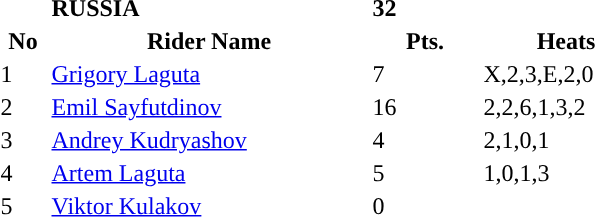<table class="toccolours">
<tr>
<td></td>
<td><strong>RUSSIA</strong></td>
<td><strong>32</strong></td>
</tr>
<tr style="background: ">
<th width=30px>No</th>
<th width=210px>Rider Name</th>
<th width=70px>Pts.</th>
<th width=110px>Heats</th>
</tr>
<tr style="background-color:">
<td>1</td>
<td><a href='#'>Grigory Laguta</a></td>
<td>7</td>
<td>X,2,3,E,2,0</td>
</tr>
<tr style="background-color:">
<td>2</td>
<td><a href='#'>Emil Sayfutdinov</a></td>
<td>16</td>
<td>2,2,6,1,3,2</td>
</tr>
<tr style="background-color:">
<td>3</td>
<td><a href='#'>Andrey Kudryashov</a></td>
<td>4</td>
<td>2,1,0,1</td>
</tr>
<tr style="background-color:">
<td>4</td>
<td><a href='#'>Artem Laguta</a></td>
<td>5</td>
<td>1,0,1,3</td>
</tr>
<tr style="background-color:">
<td>5</td>
<td><a href='#'>Viktor Kulakov</a></td>
<td>0</td>
<td></td>
</tr>
</table>
